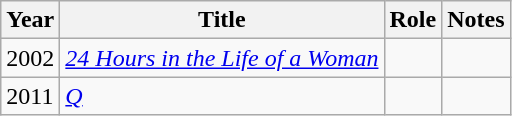<table class="wikitable sortable">
<tr>
<th>Year</th>
<th>Title</th>
<th>Role</th>
<th class="unsortable">Notes</th>
</tr>
<tr>
<td>2002</td>
<td><em><a href='#'>24 Hours in the Life of a Woman</a></em></td>
<td></td>
<td></td>
</tr>
<tr>
<td>2011</td>
<td><em><a href='#'>Q</a></em></td>
<td></td>
<td></td>
</tr>
</table>
